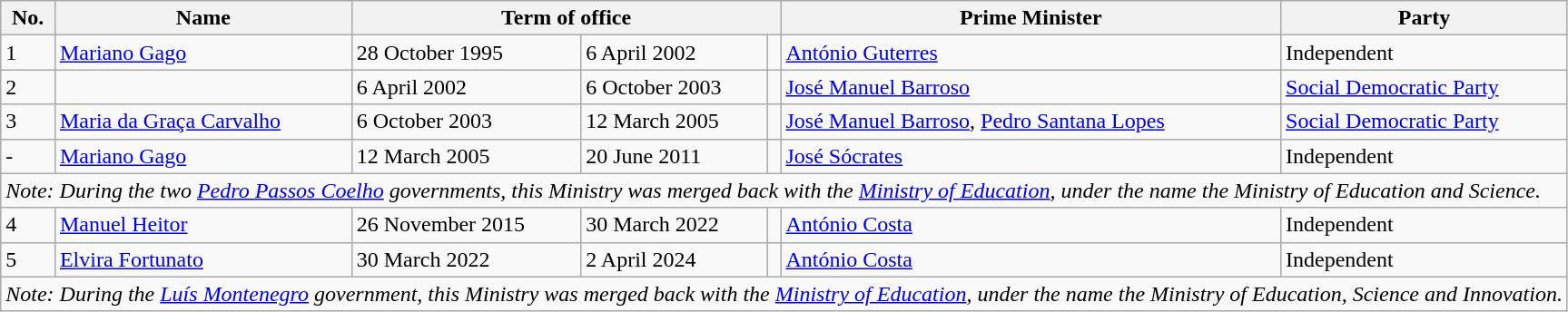<table class="wikitable">
<tr>
<th>No.</th>
<th>Name</th>
<th colspan="3">Term of office</th>
<th>Prime Minister</th>
<th>Party</th>
</tr>
<tr>
<td>1</td>
<td><a href='#'>Mariano Gago</a></td>
<td>28 October 1995</td>
<td>6 April 2002</td>
<td></td>
<td><a href='#'>António Guterres</a></td>
<td>Independent</td>
</tr>
<tr>
<td>2</td>
<td></td>
<td>6 April 2002</td>
<td>6 October 2003</td>
<td></td>
<td><a href='#'>José Manuel Barroso</a></td>
<td><a href='#'>Social Democratic Party</a></td>
</tr>
<tr>
<td>3</td>
<td><a href='#'>Maria da Graça Carvalho</a></td>
<td>6 October 2003</td>
<td>12 March 2005</td>
<td></td>
<td><a href='#'>José Manuel Barroso</a>, <a href='#'>Pedro Santana Lopes</a></td>
<td><a href='#'>Social Democratic Party</a></td>
</tr>
<tr>
<td>-</td>
<td><a href='#'>Mariano Gago</a></td>
<td>12 March 2005</td>
<td>20 June 2011</td>
<td></td>
<td><a href='#'>José Sócrates</a></td>
<td>Independent</td>
</tr>
<tr>
<td colspan="7"><em>Note: During the two <a href='#'>Pedro Passos Coelho</a> governments, this Ministry was merged back with the <a href='#'>Ministry of Education</a>, under the name the Ministry of Education and Science.</em></td>
</tr>
<tr>
<td>4</td>
<td><a href='#'>Manuel Heitor</a></td>
<td>26 November 2015</td>
<td>30 March 2022</td>
<td></td>
<td><a href='#'>António Costa</a></td>
<td>Independent</td>
</tr>
<tr>
<td>5</td>
<td><a href='#'>Elvira Fortunato</a></td>
<td>30 March 2022</td>
<td>2 April 2024</td>
<td></td>
<td><a href='#'>António Costa</a></td>
<td>Independent</td>
</tr>
<tr>
<td colspan="7"><em>Note: During the <a href='#'>Luís Montenegro</a> government, this Ministry was merged back with the <a href='#'>Ministry of Education</a>, under the name the Ministry of Education, Science and Innovation.</em></td>
</tr>
</table>
